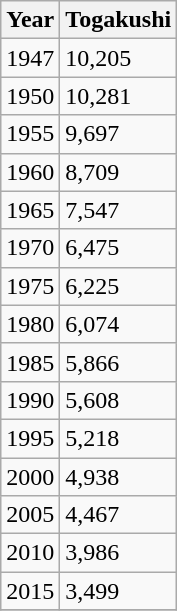<table class="wikitable">
<tr>
<th scope="col">Year</th>
<th scope="col">Togakushi</th>
</tr>
<tr>
<td>1947</td>
<td>10,205</td>
</tr>
<tr>
<td>1950</td>
<td>10,281</td>
</tr>
<tr>
<td>1955</td>
<td>9,697</td>
</tr>
<tr>
<td>1960</td>
<td>8,709</td>
</tr>
<tr>
<td>1965</td>
<td>7,547</td>
</tr>
<tr>
<td>1970</td>
<td>6,475</td>
</tr>
<tr>
<td>1975</td>
<td>6,225</td>
</tr>
<tr>
<td>1980</td>
<td>6,074</td>
</tr>
<tr>
<td>1985</td>
<td>5,866</td>
</tr>
<tr>
<td>1990</td>
<td>5,608</td>
</tr>
<tr>
<td>1995</td>
<td>5,218</td>
</tr>
<tr>
<td>2000</td>
<td>4,938</td>
</tr>
<tr>
<td>2005</td>
<td>4,467</td>
</tr>
<tr>
<td>2010</td>
<td>3,986</td>
</tr>
<tr>
<td>2015</td>
<td>3,499</td>
</tr>
<tr>
</tr>
</table>
